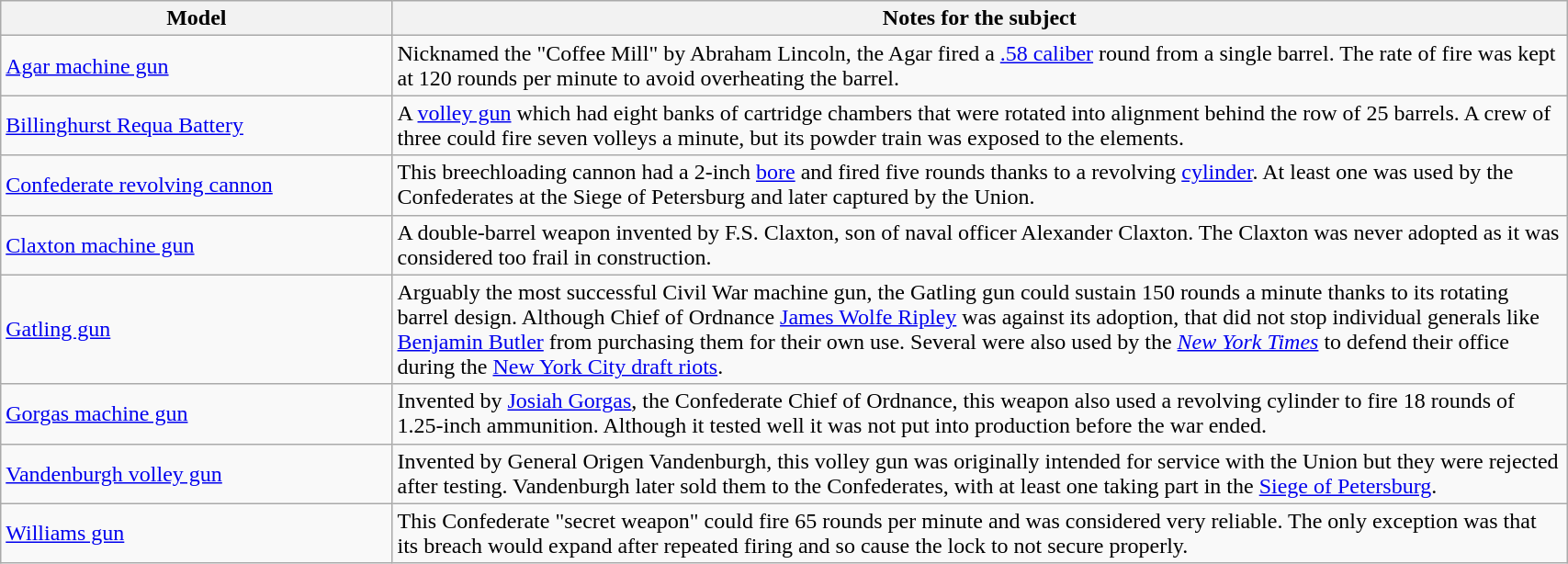<table class="wikitable" style="width:90%;">
<tr>
<th style="width:25%;">Model</th>
<th>Notes for the subject</th>
</tr>
<tr>
<td><a href='#'>Agar machine gun</a></td>
<td>Nicknamed the "Coffee Mill" by Abraham Lincoln, the Agar fired a <a href='#'>.58 caliber</a> round from a single barrel.  The rate of fire was kept at 120 rounds per minute to avoid overheating the barrel.</td>
</tr>
<tr>
<td><a href='#'>Billinghurst Requa Battery</a></td>
<td>A <a href='#'>volley gun</a> which had eight banks of cartridge chambers that were rotated into alignment behind the row of 25 barrels.  A crew of three could fire seven volleys a minute, but its powder train was exposed to the elements.</td>
</tr>
<tr>
<td><a href='#'>Confederate revolving cannon</a></td>
<td>This breechloading cannon had a 2-inch <a href='#'>bore</a> and fired five rounds thanks to a revolving <a href='#'>cylinder</a>. At least one was used by the Confederates at the Siege of Petersburg and later captured by the Union.</td>
</tr>
<tr>
<td><a href='#'>Claxton machine gun</a></td>
<td>A double-barrel weapon invented by F.S. Claxton, son of naval officer Alexander Claxton.  The Claxton was never adopted as it was considered too frail in construction.</td>
</tr>
<tr>
<td><a href='#'>Gatling gun</a></td>
<td>Arguably the most successful Civil War machine gun, the Gatling gun could sustain 150 rounds a minute thanks to its rotating barrel design.  Although Chief of Ordnance <a href='#'>James Wolfe Ripley</a> was against its adoption, that did not stop individual generals like <a href='#'>Benjamin Butler</a> from purchasing them for their own use.  Several were also used by the <em><a href='#'>New York Times</a></em> to defend their office during the <a href='#'>New York City draft riots</a>.</td>
</tr>
<tr>
<td><a href='#'>Gorgas machine gun</a></td>
<td>Invented by <a href='#'>Josiah Gorgas</a>, the Confederate Chief of Ordnance, this weapon also used a revolving cylinder to fire 18 rounds of 1.25-inch ammunition.  Although it tested well it was not put into production before the war ended.</td>
</tr>
<tr>
<td><a href='#'>Vandenburgh volley gun</a></td>
<td>Invented by General Origen Vandenburgh, this volley gun was originally intended for service with the Union but they were rejected after testing.  Vandenburgh later sold them to the Confederates, with at least one taking part in the <a href='#'>Siege of Petersburg</a>.</td>
</tr>
<tr>
<td><a href='#'>Williams gun</a></td>
<td>This Confederate "secret weapon" could fire 65 rounds per minute and was considered very reliable.  The only exception was that its breach would expand after repeated firing and so cause the lock to not secure properly.</td>
</tr>
</table>
